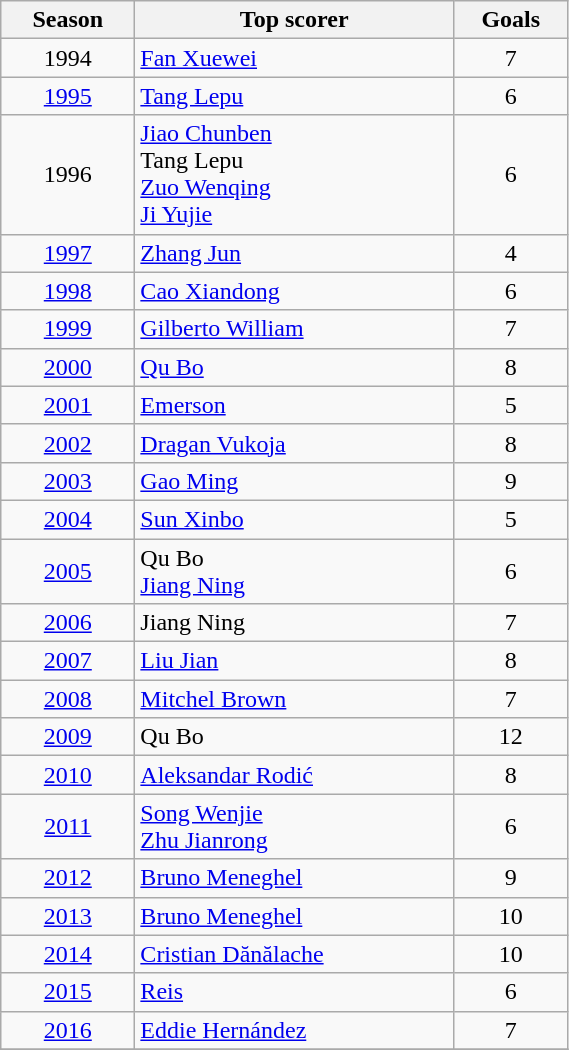<table width="30%" class="wikitable sortable" style="text-align: center;">
<tr>
<th>Season</th>
<th>Top scorer</th>
<th>Goals</th>
</tr>
<tr>
<td>1994</td>
<td align="left"> <a href='#'>Fan Xuewei</a></td>
<td>7</td>
</tr>
<tr>
<td><a href='#'>1995</a></td>
<td align="left"> <a href='#'>Tang Lepu</a></td>
<td>6</td>
</tr>
<tr>
<td>1996</td>
<td align="left"> <a href='#'>Jiao Chunben</a> <br>  Tang Lepu <br>  <a href='#'>Zuo Wenqing</a> <br>  <a href='#'>Ji Yujie</a></td>
<td>6</td>
</tr>
<tr>
<td><a href='#'>1997</a></td>
<td align="left"> <a href='#'>Zhang Jun</a></td>
<td>4</td>
</tr>
<tr>
<td><a href='#'>1998</a></td>
<td align="left"> <a href='#'>Cao Xiandong</a></td>
<td>6</td>
</tr>
<tr>
<td><a href='#'>1999</a></td>
<td align="left"> <a href='#'>Gilberto William</a></td>
<td>7</td>
</tr>
<tr>
<td><a href='#'>2000</a></td>
<td align="left"> <a href='#'>Qu Bo</a></td>
<td>8</td>
</tr>
<tr>
<td><a href='#'>2001</a></td>
<td align="left"> <a href='#'>Emerson</a></td>
<td>5</td>
</tr>
<tr>
<td><a href='#'>2002</a></td>
<td align="left"> <a href='#'>Dragan Vukoja</a></td>
<td>8</td>
</tr>
<tr>
<td><a href='#'>2003</a></td>
<td align="left"> <a href='#'>Gao Ming</a></td>
<td>9</td>
</tr>
<tr>
<td><a href='#'>2004</a></td>
<td align="left"> <a href='#'>Sun Xinbo</a></td>
<td>5</td>
</tr>
<tr>
<td><a href='#'>2005</a></td>
<td align="left"> Qu Bo <br>  <a href='#'>Jiang Ning</a></td>
<td>6</td>
</tr>
<tr>
<td><a href='#'>2006</a></td>
<td align="left"> Jiang Ning</td>
<td>7</td>
</tr>
<tr>
<td><a href='#'>2007</a></td>
<td align="left"> <a href='#'>Liu Jian</a></td>
<td>8</td>
</tr>
<tr>
<td><a href='#'>2008</a></td>
<td align="left"> <a href='#'>Mitchel Brown</a></td>
<td>7</td>
</tr>
<tr>
<td><a href='#'>2009</a></td>
<td align="left"> Qu Bo</td>
<td>12</td>
</tr>
<tr>
<td><a href='#'>2010</a></td>
<td align="left"> <a href='#'>Aleksandar Rodić</a></td>
<td>8</td>
</tr>
<tr>
<td><a href='#'>2011</a></td>
<td align="left"> <a href='#'>Song Wenjie</a> <br>  <a href='#'>Zhu Jianrong</a></td>
<td>6</td>
</tr>
<tr>
<td><a href='#'>2012</a></td>
<td align="left"> <a href='#'>Bruno Meneghel</a></td>
<td>9</td>
</tr>
<tr>
<td><a href='#'>2013</a></td>
<td align="left"> <a href='#'>Bruno Meneghel</a></td>
<td>10</td>
</tr>
<tr>
<td><a href='#'>2014</a></td>
<td align="left"> <a href='#'>Cristian Dănălache</a></td>
<td>10</td>
</tr>
<tr>
<td><a href='#'>2015</a></td>
<td align="left"> <a href='#'>Reis</a></td>
<td>6</td>
</tr>
<tr>
<td><a href='#'>2016</a></td>
<td align="left"> <a href='#'>Eddie Hernández</a></td>
<td>7</td>
</tr>
<tr>
</tr>
</table>
